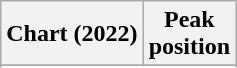<table class="wikitable sortable plainrowheaders" style="text-align:center">
<tr>
<th scope="col">Chart (2022)</th>
<th scope="col">Peak<br>position</th>
</tr>
<tr>
</tr>
<tr>
</tr>
<tr>
</tr>
<tr>
</tr>
<tr>
</tr>
<tr>
</tr>
<tr>
</tr>
<tr>
</tr>
</table>
